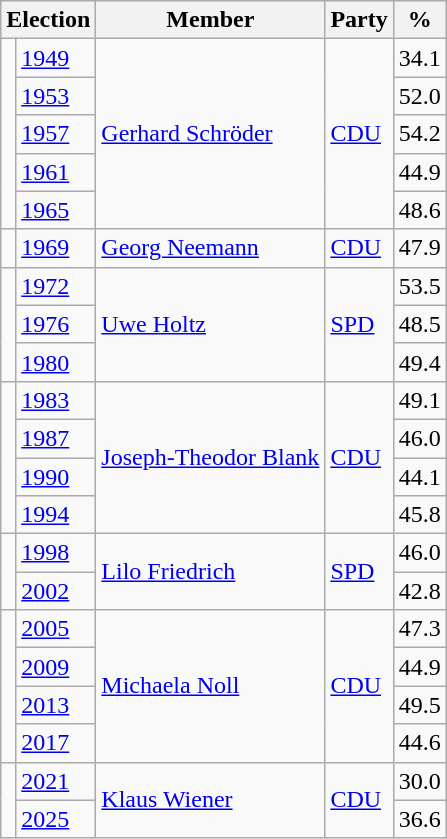<table class=wikitable>
<tr>
<th colspan=2>Election</th>
<th>Member</th>
<th>Party</th>
<th>%</th>
</tr>
<tr>
<td rowspan=5 bgcolor=></td>
<td><a href='#'>1949</a></td>
<td rowspan=5><a href='#'>Gerhard Schröder</a></td>
<td rowspan=5><a href='#'>CDU</a></td>
<td align=right>34.1</td>
</tr>
<tr>
<td><a href='#'>1953</a></td>
<td align=right>52.0</td>
</tr>
<tr>
<td><a href='#'>1957</a></td>
<td align=right>54.2</td>
</tr>
<tr>
<td><a href='#'>1961</a></td>
<td align=right>44.9</td>
</tr>
<tr>
<td><a href='#'>1965</a></td>
<td align=right>48.6</td>
</tr>
<tr>
<td bgcolor=></td>
<td><a href='#'>1969</a></td>
<td><a href='#'>Georg Neemann</a></td>
<td><a href='#'>CDU</a></td>
<td align=right>47.9</td>
</tr>
<tr>
<td rowspan=3 bgcolor=></td>
<td><a href='#'>1972</a></td>
<td rowspan=3><a href='#'>Uwe Holtz</a></td>
<td rowspan=3><a href='#'>SPD</a></td>
<td align=right>53.5</td>
</tr>
<tr>
<td><a href='#'>1976</a></td>
<td align=right>48.5</td>
</tr>
<tr>
<td><a href='#'>1980</a></td>
<td align=right>49.4</td>
</tr>
<tr>
<td rowspan=4 bgcolor=></td>
<td><a href='#'>1983</a></td>
<td rowspan=4><a href='#'>Joseph-Theodor Blank</a></td>
<td rowspan=4><a href='#'>CDU</a></td>
<td align=right>49.1</td>
</tr>
<tr>
<td><a href='#'>1987</a></td>
<td align=right>46.0</td>
</tr>
<tr>
<td><a href='#'>1990</a></td>
<td align=right>44.1</td>
</tr>
<tr>
<td><a href='#'>1994</a></td>
<td align=right>45.8</td>
</tr>
<tr>
<td rowspan=2 bgcolor=></td>
<td><a href='#'>1998</a></td>
<td rowspan=2><a href='#'>Lilo Friedrich</a></td>
<td rowspan=2><a href='#'>SPD</a></td>
<td align=right>46.0</td>
</tr>
<tr>
<td><a href='#'>2002</a></td>
<td align=right>42.8</td>
</tr>
<tr>
<td rowspan=4 bgcolor=></td>
<td><a href='#'>2005</a></td>
<td rowspan=4><a href='#'>Michaela Noll</a></td>
<td rowspan=4><a href='#'>CDU</a></td>
<td align=right>47.3</td>
</tr>
<tr>
<td><a href='#'>2009</a></td>
<td align=right>44.9</td>
</tr>
<tr>
<td><a href='#'>2013</a></td>
<td align=right>49.5</td>
</tr>
<tr>
<td><a href='#'>2017</a></td>
<td align=right>44.6</td>
</tr>
<tr>
<td rowspan=2 bgcolor=></td>
<td><a href='#'>2021</a></td>
<td rowspan=2><a href='#'>Klaus Wiener</a></td>
<td rowspan=2><a href='#'>CDU</a></td>
<td align=right>30.0</td>
</tr>
<tr>
<td><a href='#'>2025</a></td>
<td align=right>36.6</td>
</tr>
</table>
